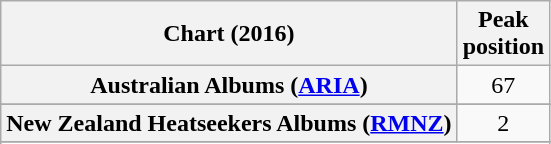<table class="wikitable sortable plainrowheaders">
<tr>
<th>Chart (2016)</th>
<th>Peak<br>position</th>
</tr>
<tr>
<th scope="row">Australian Albums (<a href='#'>ARIA</a>)</th>
<td align="center">67</td>
</tr>
<tr>
</tr>
<tr>
</tr>
<tr>
</tr>
<tr>
</tr>
<tr>
</tr>
<tr>
</tr>
<tr>
</tr>
<tr>
</tr>
<tr>
</tr>
<tr>
<th scope="row">New Zealand Heatseekers Albums (<a href='#'>RMNZ</a>)</th>
<td align="center">2</td>
</tr>
<tr>
</tr>
<tr>
</tr>
<tr>
</tr>
<tr>
</tr>
<tr>
</tr>
<tr>
</tr>
<tr>
</tr>
<tr>
</tr>
<tr>
</tr>
</table>
